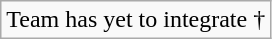<table class="wikitable" style="font-size:100%;line-height:1.1;">
<tr>
<td>Team has yet to integrate †</td>
</tr>
</table>
